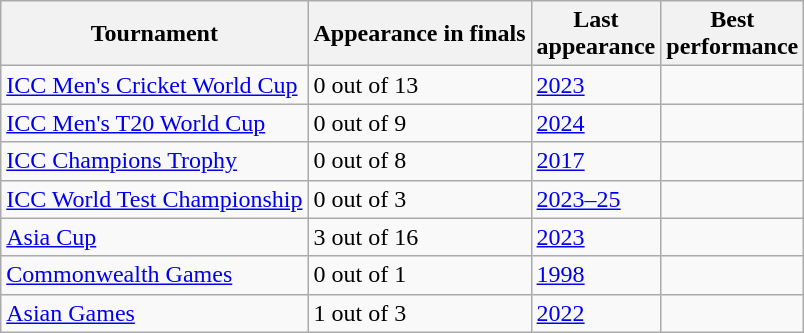<table class="wikitable sortable" style="text-align:left;">
<tr>
<th>Tournament</th>
<th data-sort-type="number">Appearance in finals</th>
<th>Last<br>appearance</th>
<th>Best<br>performance</th>
</tr>
<tr>
<td><a href='#'>ICC Men's Cricket World Cup</a></td>
<td>0 out of 13</td>
<td><a href='#'>2023</a></td>
<td></td>
</tr>
<tr>
<td><a href='#'>ICC Men's T20 World Cup</a></td>
<td>0 out of 9</td>
<td><a href='#'>2024</a></td>
<td></td>
</tr>
<tr>
<td><a href='#'>ICC Champions Trophy</a></td>
<td>0 out of 8</td>
<td><a href='#'>2017</a></td>
<td></td>
</tr>
<tr>
<td><a href='#'>ICC World Test Championship</a></td>
<td>0 out of 3</td>
<td><a href='#'>2023–25</a></td>
<td></td>
</tr>
<tr>
<td><a href='#'>Asia Cup</a></td>
<td>3 out of 16</td>
<td><a href='#'>2023</a></td>
<td></td>
</tr>
<tr>
<td><a href='#'>Commonwealth Games</a></td>
<td>0 out of 1</td>
<td><a href='#'>1998</a></td>
<td></td>
</tr>
<tr>
<td><a href='#'>Asian Games</a></td>
<td>1 out of 3</td>
<td><a href='#'>2022</a></td>
<td></td>
</tr>
</table>
